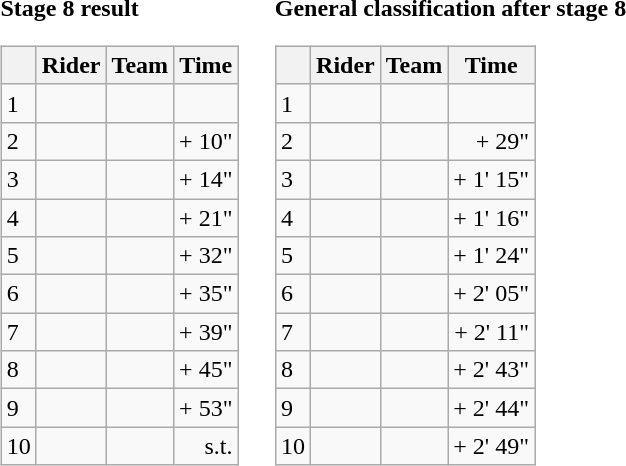<table>
<tr>
<td><strong>Stage 8 result</strong><br><table class="wikitable">
<tr>
<th></th>
<th>Rider</th>
<th>Team</th>
<th>Time</th>
</tr>
<tr>
<td>1</td>
<td></td>
<td></td>
<td align="right"></td>
</tr>
<tr>
<td>2</td>
<td></td>
<td></td>
<td align="right">+ 10"</td>
</tr>
<tr>
<td>3</td>
<td></td>
<td></td>
<td align="right">+ 14"</td>
</tr>
<tr>
<td>4</td>
<td></td>
<td></td>
<td align="right">+ 21"</td>
</tr>
<tr>
<td>5</td>
<td></td>
<td></td>
<td align="right">+ 32"</td>
</tr>
<tr>
<td>6</td>
<td></td>
<td></td>
<td align="right">+ 35"</td>
</tr>
<tr>
<td>7</td>
<td></td>
<td></td>
<td align="right">+ 39"</td>
</tr>
<tr>
<td>8</td>
<td></td>
<td></td>
<td align="right">+ 45"</td>
</tr>
<tr>
<td>9</td>
<td></td>
<td></td>
<td align="right">+ 53"</td>
</tr>
<tr>
<td>10</td>
<td></td>
<td></td>
<td align="right">s.t.</td>
</tr>
</table>
</td>
<td></td>
<td><strong>General classification after stage 8</strong><br><table class="wikitable">
<tr>
<th></th>
<th>Rider</th>
<th>Team</th>
<th>Time</th>
</tr>
<tr>
<td>1</td>
<td> </td>
<td></td>
<td align="right"></td>
</tr>
<tr>
<td>2</td>
<td></td>
<td></td>
<td align="right">+ 29"</td>
</tr>
<tr>
<td>3</td>
<td></td>
<td></td>
<td align="right">+ 1' 15"</td>
</tr>
<tr>
<td>4</td>
<td></td>
<td></td>
<td align="right">+ 1' 16"</td>
</tr>
<tr>
<td>5</td>
<td></td>
<td></td>
<td align="right">+ 1' 24"</td>
</tr>
<tr>
<td>6</td>
<td></td>
<td></td>
<td align="right">+ 2' 05"</td>
</tr>
<tr>
<td>7</td>
<td></td>
<td></td>
<td align="right">+ 2' 11"</td>
</tr>
<tr>
<td>8</td>
<td></td>
<td></td>
<td align="right">+ 2' 43"</td>
</tr>
<tr>
<td>9</td>
<td></td>
<td></td>
<td align="right">+ 2' 44"</td>
</tr>
<tr>
<td>10</td>
<td></td>
<td></td>
<td align="right">+ 2' 49"</td>
</tr>
</table>
</td>
</tr>
</table>
